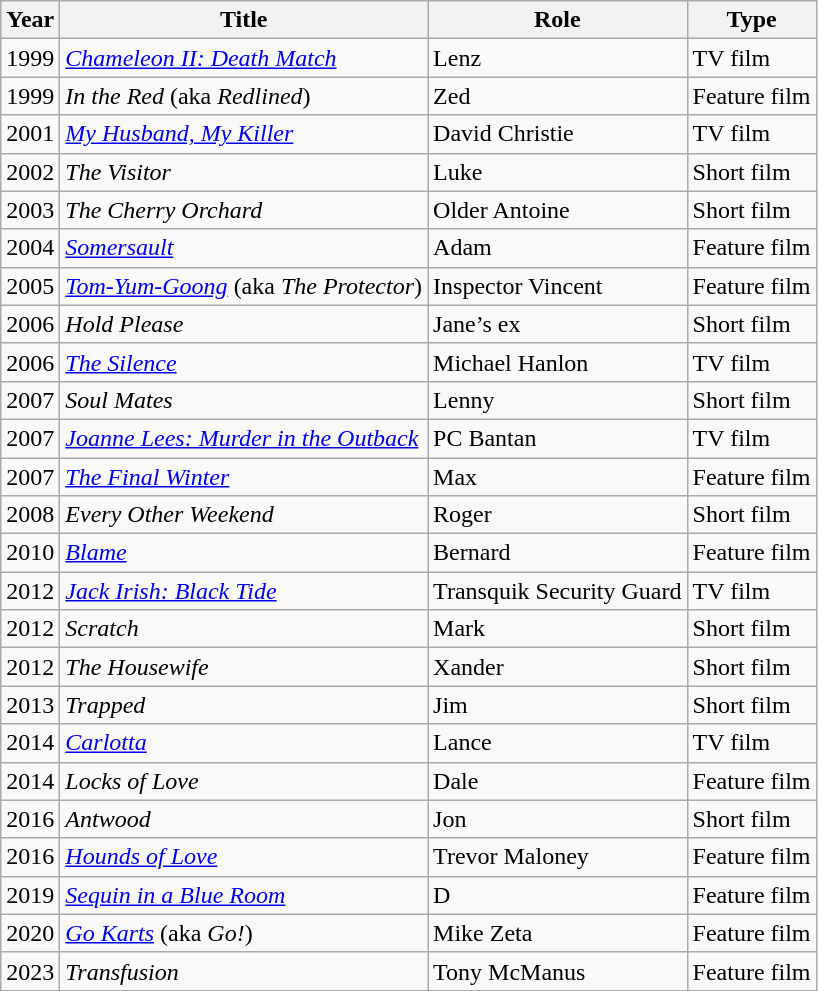<table class="wikitable">
<tr>
<th>Year</th>
<th>Title</th>
<th>Role</th>
<th>Type</th>
</tr>
<tr>
<td>1999</td>
<td><em><a href='#'>Chameleon II: Death Match</a></em></td>
<td>Lenz</td>
<td>TV film</td>
</tr>
<tr>
<td>1999</td>
<td><em>In the Red</em> (aka <em>Redlined</em>)</td>
<td>Zed</td>
<td>Feature film</td>
</tr>
<tr>
<td>2001</td>
<td><em><a href='#'>My Husband, My Killer</a></em></td>
<td>David Christie</td>
<td>TV film</td>
</tr>
<tr>
<td>2002</td>
<td><em>The Visitor</em></td>
<td>Luke</td>
<td>Short film</td>
</tr>
<tr>
<td>2003</td>
<td><em>The Cherry Orchard</em></td>
<td>Older Antoine</td>
<td>Short film</td>
</tr>
<tr>
<td>2004</td>
<td><em><a href='#'>Somersault</a></em></td>
<td>Adam</td>
<td>Feature film</td>
</tr>
<tr>
<td>2005</td>
<td><em><a href='#'>Tom-Yum-Goong</a></em> (aka <em>The Protector</em>)</td>
<td>Inspector Vincent</td>
<td>Feature film</td>
</tr>
<tr>
<td>2006</td>
<td><em>Hold Please</em></td>
<td>Jane’s ex</td>
<td>Short film</td>
</tr>
<tr>
<td>2006</td>
<td><em><a href='#'>The Silence</a></em></td>
<td>Michael Hanlon</td>
<td>TV film</td>
</tr>
<tr>
<td>2007</td>
<td><em>Soul Mates</em></td>
<td>Lenny</td>
<td>Short film</td>
</tr>
<tr>
<td>2007</td>
<td><em><a href='#'>Joanne Lees: Murder in the Outback</a></em></td>
<td>PC Bantan</td>
<td>TV film</td>
</tr>
<tr>
<td>2007</td>
<td><em><a href='#'>The Final Winter</a></em></td>
<td>Max</td>
<td>Feature film</td>
</tr>
<tr>
<td>2008</td>
<td><em>Every Other Weekend</em></td>
<td>Roger</td>
<td>Short film</td>
</tr>
<tr>
<td>2010</td>
<td><em><a href='#'>Blame</a></em></td>
<td>Bernard</td>
<td>Feature film</td>
</tr>
<tr>
<td>2012</td>
<td><em><a href='#'>Jack Irish: Black Tide</a></em></td>
<td>Transquik Security Guard</td>
<td>TV film</td>
</tr>
<tr>
<td>2012</td>
<td><em>Scratch</em></td>
<td>Mark</td>
<td>Short film</td>
</tr>
<tr>
<td>2012</td>
<td><em>The Housewife</em></td>
<td>Xander</td>
<td>Short film</td>
</tr>
<tr>
<td>2013</td>
<td><em>Trapped</em></td>
<td>Jim</td>
<td>Short film</td>
</tr>
<tr>
<td>2014</td>
<td><em><a href='#'>Carlotta</a></em></td>
<td>Lance</td>
<td>TV film</td>
</tr>
<tr>
<td>2014</td>
<td><em>Locks of Love</em></td>
<td>Dale</td>
<td>Feature film</td>
</tr>
<tr>
<td>2016</td>
<td><em>Antwood</em></td>
<td>Jon</td>
<td>Short film</td>
</tr>
<tr>
<td>2016</td>
<td><em><a href='#'>Hounds of Love</a></em></td>
<td>Trevor Maloney</td>
<td>Feature film</td>
</tr>
<tr>
<td>2019</td>
<td><em><a href='#'>Sequin in a Blue Room</a></em></td>
<td>D</td>
<td>Feature film</td>
</tr>
<tr>
<td>2020</td>
<td><em><a href='#'>Go Karts</a></em> (aka <em>Go!</em>)</td>
<td>Mike Zeta</td>
<td>Feature film</td>
</tr>
<tr>
<td>2023</td>
<td><em>Transfusion</em></td>
<td>Tony McManus</td>
<td>Feature film</td>
</tr>
</table>
